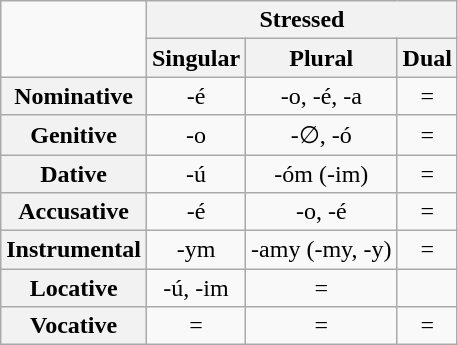<table class="wikitable" style="text-align:center;">
<tr>
<td rowspan="2"></td>
<th colspan="3">Stressed</th>
</tr>
<tr>
<th>Singular</th>
<th>Plural</th>
<th>Dual</th>
</tr>
<tr>
<th>Nominative</th>
<td>-é</td>
<td>-o, -é, -a</td>
<td>= </td>
</tr>
<tr>
<th>Genitive</th>
<td>-o</td>
<td>-∅, -ó</td>
<td>= </td>
</tr>
<tr>
<th>Dative</th>
<td>-ú</td>
<td>-óm (-im)</td>
<td>= </td>
</tr>
<tr>
<th>Accusative</th>
<td>-é</td>
<td>-o, -é</td>
<td>= </td>
</tr>
<tr>
<th>Instrumental</th>
<td>-ym</td>
<td>-amy (-my, -y)</td>
<td>= </td>
</tr>
<tr>
<th>Locative</th>
<td>-ú, -im</td>
<td>= </td>
</tr>
<tr>
<th>Vocative</th>
<td>= </td>
<td>= </td>
<td>= </td>
</tr>
</table>
